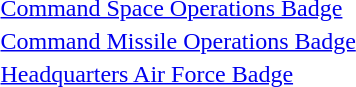<table>
<tr>
<td></td>
<td><a href='#'>Command Space Operations Badge</a></td>
</tr>
<tr>
<td></td>
<td><a href='#'>Command Missile Operations Badge</a></td>
</tr>
<tr>
<td></td>
<td><a href='#'>Headquarters Air Force Badge</a></td>
</tr>
</table>
